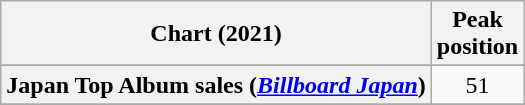<table class="wikitable sortable plainrowheaders" style="text-align:center">
<tr>
<th scope="col">Chart (2021)</th>
<th scope="col">Peak<br>position</th>
</tr>
<tr>
</tr>
<tr>
</tr>
<tr>
</tr>
<tr>
</tr>
<tr>
</tr>
<tr>
</tr>
<tr>
</tr>
<tr>
</tr>
<tr>
</tr>
<tr>
</tr>
<tr>
</tr>
<tr>
</tr>
<tr>
</tr>
<tr>
<th scope="row">Japan Top Album sales (<em><a href='#'>Billboard Japan</a></em>)</th>
<td>51</td>
</tr>
<tr>
</tr>
<tr>
</tr>
<tr>
</tr>
<tr>
</tr>
<tr>
</tr>
<tr>
</tr>
<tr>
</tr>
<tr>
</tr>
</table>
